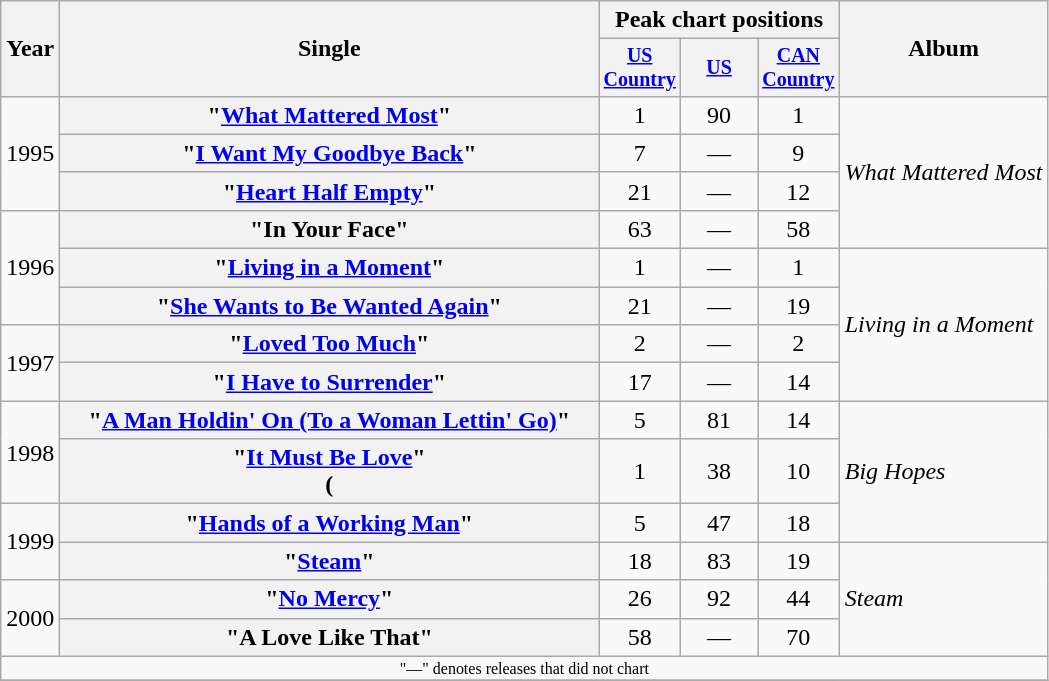<table class="wikitable plainrowheaders" style="text-align:center;">
<tr>
<th rowspan="2">Year</th>
<th rowspan="2" style="width:22em;">Single</th>
<th colspan="3">Peak chart positions</th>
<th rowspan="2">Album</th>
</tr>
<tr style="font-size:smaller;">
<th width="45"><a href='#'>US Country</a><br></th>
<th width="45"><a href='#'>US</a><br></th>
<th width="45"><a href='#'>CAN Country</a><br></th>
</tr>
<tr>
<td rowspan="3">1995</td>
<th scope="row">"<a href='#'>What Mattered Most</a>"</th>
<td>1</td>
<td>90</td>
<td>1</td>
<td align="left" rowspan="4"><em>What Mattered Most</em></td>
</tr>
<tr>
<th scope="row">"<a href='#'>I Want My Goodbye Back</a>"</th>
<td>7</td>
<td>—</td>
<td>9</td>
</tr>
<tr>
<th scope="row">"<a href='#'>Heart Half Empty</a>"<br></th>
<td>21</td>
<td>—</td>
<td>12</td>
</tr>
<tr>
<td rowspan="3">1996</td>
<th scope="row">"In Your Face"</th>
<td>63</td>
<td>—</td>
<td>58</td>
</tr>
<tr>
<th scope="row">"<a href='#'>Living in a Moment</a>"</th>
<td>1</td>
<td>—</td>
<td>1</td>
<td align="left" rowspan="4"><em>Living in a Moment</em></td>
</tr>
<tr>
<th scope="row">"<a href='#'>She Wants to Be Wanted Again</a>"</th>
<td>21</td>
<td>—</td>
<td>19</td>
</tr>
<tr>
<td rowspan="2">1997</td>
<th scope="row">"<a href='#'>Loved Too Much</a>"</th>
<td>2</td>
<td>—</td>
<td>2</td>
</tr>
<tr>
<th scope="row">"<a href='#'>I Have to Surrender</a>"</th>
<td>17</td>
<td>—</td>
<td>14</td>
</tr>
<tr>
<td rowspan="2">1998</td>
<th scope="row">"<a href='#'>A Man Holdin' On (To a Woman Lettin' Go)</a>"</th>
<td>5</td>
<td>81</td>
<td>14</td>
<td align="left" rowspan="3"><em>Big Hopes</em></td>
</tr>
<tr>
<th scope="row">"<a href='#'>It Must Be Love</a>"<br>(</th>
<td>1</td>
<td>38</td>
<td>10</td>
</tr>
<tr>
<td rowspan="2">1999</td>
<th scope="row">"<a href='#'>Hands of a Working Man</a>"</th>
<td>5</td>
<td>47</td>
<td>18</td>
</tr>
<tr>
<th scope="row">"<a href='#'>Steam</a>"</th>
<td>18</td>
<td>83</td>
<td>19</td>
<td align="left" rowspan="3"><em>Steam</em></td>
</tr>
<tr>
<td rowspan="2">2000</td>
<th scope="row">"<a href='#'>No Mercy</a>"</th>
<td>26</td>
<td>92</td>
<td>44</td>
</tr>
<tr>
<th scope="row">"A Love Like That"</th>
<td>58</td>
<td>—</td>
<td>70</td>
</tr>
<tr>
<td colspan="10" style="font-size:8pt">"—" denotes releases that did not chart</td>
</tr>
<tr>
</tr>
</table>
